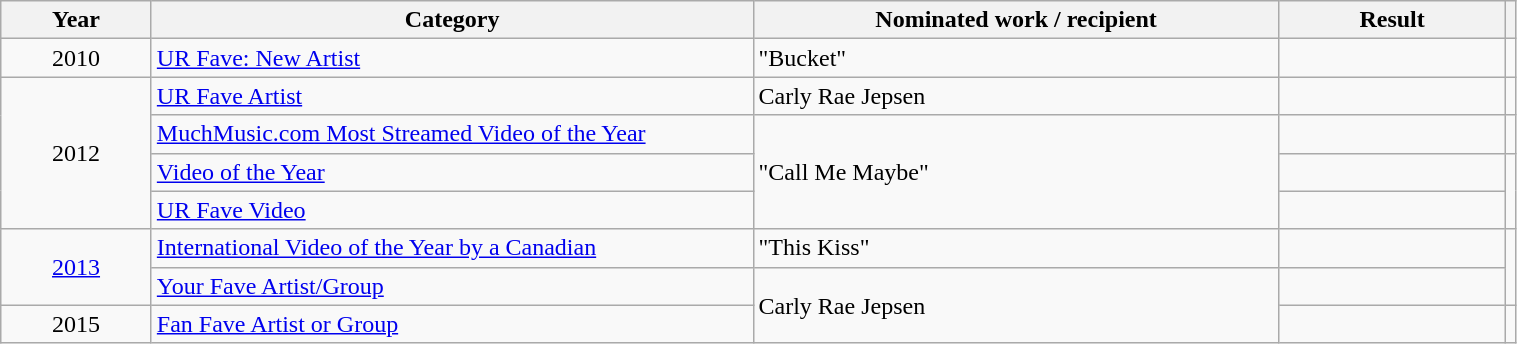<table width="80%" class="wikitable">
<tr>
<th style="width:10%;">Year</th>
<th style="width:40%;">Category</th>
<th style="width:35%;">Nominated work / recipient</th>
<th style="width:15%;">Result</th>
<th></th>
</tr>
<tr>
<td style="text-align:center;">2010</td>
<td><a href='#'>UR Fave: New Artist</a></td>
<td>"Bucket"</td>
<td></td>
<td style="text-align:center;"></td>
</tr>
<tr>
<td rowspan="4" style="text-align:center;">2012</td>
<td><a href='#'>UR Fave Artist</a></td>
<td>Carly Rae Jepsen</td>
<td></td>
<td style="text-align:center;"></td>
</tr>
<tr>
<td><a href='#'> MuchMusic.com Most Streamed Video of the Year</a></td>
<td rowspan="3">"Call Me Maybe"</td>
<td></td>
<td style="text-align:center;"></td>
</tr>
<tr>
<td><a href='#'>Video of the Year</a></td>
<td></td>
<td rowspan="2" style="text-align:center;"></td>
</tr>
<tr>
<td><a href='#'>UR Fave Video</a></td>
<td></td>
</tr>
<tr>
<td rowspan="2" style="text-align:center;"><a href='#'>2013</a></td>
<td><a href='#'>International Video of the Year by a Canadian</a></td>
<td>"This Kiss"</td>
<td></td>
<td rowspan="2" style="text-align:center;"></td>
</tr>
<tr>
<td><a href='#'>Your Fave Artist/Group</a></td>
<td rowspan="2">Carly Rae Jepsen</td>
<td></td>
</tr>
<tr>
<td align="center">2015</td>
<td><a href='#'>Fan Fave Artist or Group</a></td>
<td></td>
<td style="text-align:center;"></td>
</tr>
</table>
